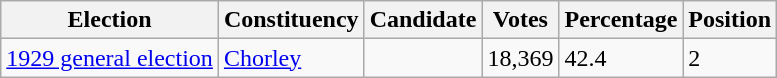<table class="wikitable sortable">
<tr>
<th>Election</th>
<th>Constituency</th>
<th>Candidate</th>
<th>Votes</th>
<th>Percentage</th>
<th>Position</th>
</tr>
<tr>
<td><a href='#'>1929 general election</a></td>
<td><a href='#'>Chorley</a></td>
<td></td>
<td>18,369</td>
<td>42.4</td>
<td>2</td>
</tr>
</table>
